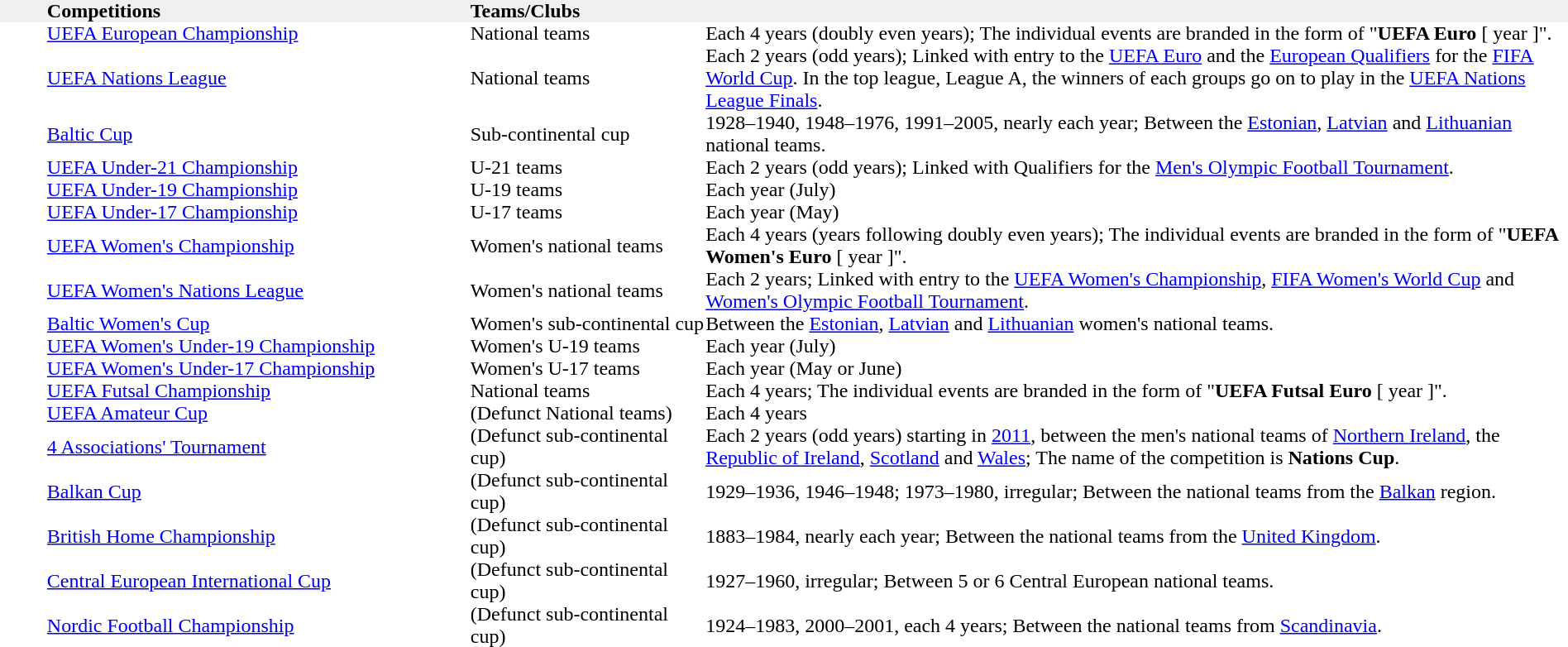<table width="100%" cellspacing="0" cellpadding="0">
<tr bgcolor="F0F0F0">
<th width="3%" align="left"> </th>
<th width="27%" align="left">Competitions</th>
<th width="15%" align="left">Teams/Clubs</th>
<th width="55%" align="left"></th>
</tr>
<tr>
<td></td>
<td><a href='#'>UEFA European Championship</a></td>
<td>National teams</td>
<td>Each 4 years (doubly even years); The individual events are branded in the form of "<strong>UEFA Euro</strong> [ year ]".</td>
</tr>
<tr>
<td></td>
<td><a href='#'>UEFA Nations League</a></td>
<td>National teams</td>
<td>Each 2 years (odd years); Linked with entry to the <a href='#'>UEFA Euro</a> and the <a href='#'>European Qualifiers</a> for the <a href='#'>FIFA World Cup</a>. In the top league, League A, the winners of each groups go on to play in the <a href='#'>UEFA Nations League Finals</a>.</td>
</tr>
<tr>
<td></td>
<td><a href='#'>Baltic Cup</a></td>
<td>Sub-continental cup</td>
<td>1928–1940, 1948–1976, 1991–2005, nearly each year; Between the <a href='#'>Estonian</a>, <a href='#'>Latvian</a> and <a href='#'>Lithuanian</a> national teams.</td>
</tr>
<tr>
<td></td>
<td><a href='#'>UEFA Under-21 Championship</a></td>
<td>U-21 teams</td>
<td>Each 2 years (odd years); Linked with Qualifiers for the <a href='#'>Men's Olympic Football Tournament</a>.</td>
</tr>
<tr>
<td></td>
<td><a href='#'>UEFA Under-19 Championship</a></td>
<td>U-19 teams</td>
<td>Each year (July)</td>
</tr>
<tr>
<td></td>
<td><a href='#'>UEFA Under-17 Championship</a></td>
<td>U-17 teams</td>
<td>Each year (May)</td>
</tr>
<tr>
<td></td>
<td><a href='#'>UEFA Women's Championship</a></td>
<td>Women's national teams</td>
<td>Each 4 years (years following doubly even years); The individual events are branded in the form of "<strong>UEFA Women's Euro</strong> [ year ]".</td>
</tr>
<tr>
<td></td>
<td><a href='#'>UEFA Women's Nations League</a></td>
<td>Women's national teams</td>
<td>Each 2 years; Linked with entry to the <a href='#'>UEFA Women's Championship</a>, <a href='#'>FIFA Women's World Cup</a> and <a href='#'>Women's Olympic Football Tournament</a>.</td>
</tr>
<tr>
<td></td>
<td><a href='#'>Baltic Women's Cup</a></td>
<td>Women's sub-continental cup</td>
<td>Between the <a href='#'>Estonian</a>, <a href='#'>Latvian</a> and <a href='#'>Lithuanian</a> women's national teams.</td>
</tr>
<tr>
<td></td>
<td><a href='#'>UEFA Women's Under-19 Championship</a></td>
<td>Women's U-19 teams</td>
<td>Each year (July)</td>
</tr>
<tr>
<td></td>
<td><a href='#'>UEFA Women's Under-17 Championship</a></td>
<td>Women's U-17 teams</td>
<td>Each year (May or June)</td>
</tr>
<tr>
<td></td>
<td><a href='#'>UEFA Futsal Championship</a></td>
<td>National teams</td>
<td>Each 4 years; The individual events are branded in the form of "<strong>UEFA Futsal Euro</strong> [ year ]".</td>
</tr>
<tr>
<td></td>
<td><a href='#'>UEFA Amateur Cup</a></td>
<td>(Defunct National teams)</td>
<td>Each 4 years</td>
</tr>
<tr>
<td></td>
<td><a href='#'>4 Associations' Tournament</a></td>
<td>(Defunct sub-continental cup)</td>
<td>Each 2 years (odd years) starting in <a href='#'>2011</a>, between the men's national teams of <a href='#'>Northern Ireland</a>, the <a href='#'>Republic of Ireland</a>, <a href='#'>Scotland</a> and <a href='#'>Wales</a>; The name of the competition is <strong>Nations Cup</strong>.</td>
</tr>
<tr>
<td></td>
<td><a href='#'>Balkan Cup</a></td>
<td>(Defunct sub-continental cup)</td>
<td>1929–1936, 1946–1948; 1973–1980, irregular; Between the national teams from the <a href='#'>Balkan</a> region.</td>
</tr>
<tr>
<td></td>
<td><a href='#'>British Home Championship</a></td>
<td>(Defunct sub-continental cup)</td>
<td>1883–1984, nearly each year; Between the national teams from the <a href='#'>United Kingdom</a>.</td>
</tr>
<tr>
<td></td>
<td><a href='#'>Central European International Cup</a></td>
<td>(Defunct sub-continental cup)</td>
<td>1927–1960, irregular; Between 5 or 6 Central European national teams.</td>
</tr>
<tr>
<td></td>
<td><a href='#'>Nordic Football Championship</a></td>
<td>(Defunct sub-continental cup)</td>
<td>1924–1983, 2000–2001, each 4 years; Between the national teams from <a href='#'>Scandinavia</a>.</td>
</tr>
</table>
